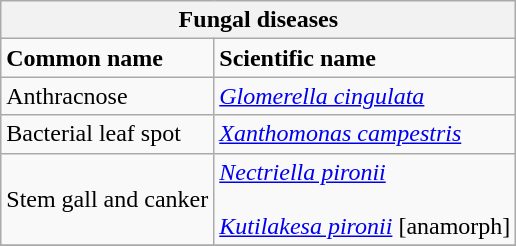<table class="wikitable" style="clear">
<tr>
<th colspan=2><strong>Fungal diseases</strong><br></th>
</tr>
<tr>
<td><strong>Common name</strong></td>
<td><strong>Scientific name</strong></td>
</tr>
<tr>
<td>Anthracnose</td>
<td><em><a href='#'>Glomerella cingulata</a></em></td>
</tr>
<tr>
<td>Bacterial leaf spot</td>
<td><em><a href='#'>Xanthomonas campestris</a></em></td>
</tr>
<tr>
<td>Stem gall and canker</td>
<td><em><a href='#'>Nectriella pironii</a></em> <br><br><em><a href='#'>Kutilakesa pironii</a></em> [anamorph]</td>
</tr>
<tr>
</tr>
</table>
